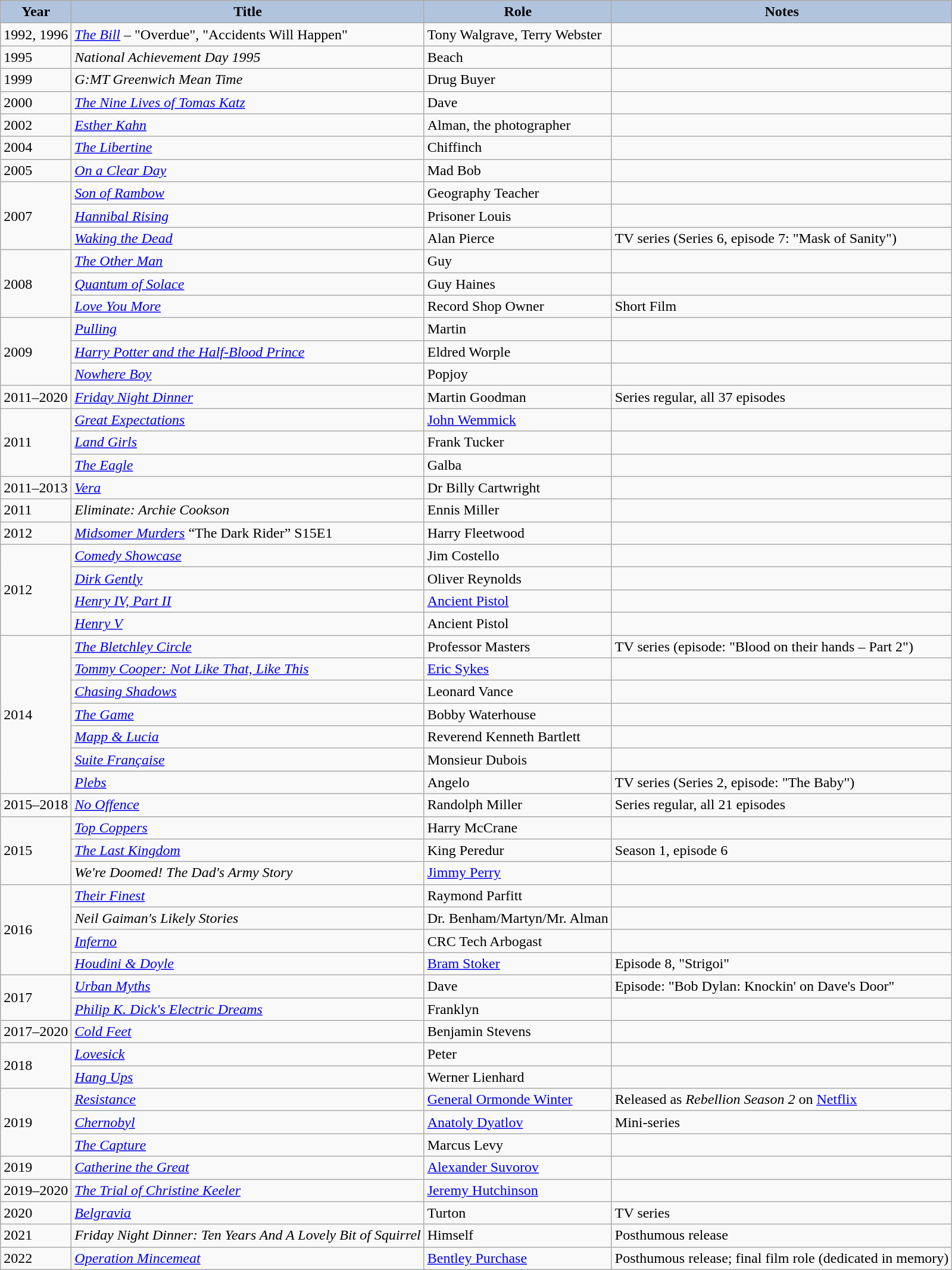<table class="wikitable";>
<tr>
</tr>
<tr style="text-align:center;">
<th style="background:#B0C4DE;" scope=col>Year</th>
<th style="background:#B0C4DE;" scope=col>Title</th>
<th style="background:#B0C4DE;" scope=col>Role</th>
<th style="background:#B0C4DE;" scope=col>Notes</th>
</tr>
<tr>
<td>1992, 1996</td>
<td><em><a href='#'>The Bill</a></em> – "Overdue", "Accidents Will Happen"</td>
<td>Tony Walgrave, Terry Webster</td>
<td></td>
</tr>
<tr>
<td>1995</td>
<td><em>National Achievement Day 1995</em></td>
<td>Beach</td>
<td></td>
</tr>
<tr>
<td>1999</td>
<td><em>G:MT Greenwich Mean Time</em></td>
<td>Drug Buyer</td>
<td></td>
</tr>
<tr>
<td>2000</td>
<td><em><a href='#'>The Nine Lives of Tomas Katz</a></em></td>
<td>Dave</td>
<td></td>
</tr>
<tr>
<td>2002</td>
<td><em><a href='#'>Esther Kahn</a></em></td>
<td>Alman, the photographer</td>
<td></td>
</tr>
<tr>
<td>2004</td>
<td><em><a href='#'>The Libertine</a></em></td>
<td>Chiffinch</td>
<td></td>
</tr>
<tr>
<td>2005</td>
<td><em><a href='#'>On a Clear Day</a></em></td>
<td>Mad Bob</td>
<td></td>
</tr>
<tr>
<td rowspan="3">2007</td>
<td><em><a href='#'>Son of Rambow</a></em></td>
<td>Geography Teacher</td>
<td></td>
</tr>
<tr>
<td><em><a href='#'>Hannibal Rising</a></em></td>
<td>Prisoner Louis</td>
<td></td>
</tr>
<tr>
<td><em><a href='#'>Waking the Dead</a></em></td>
<td>Alan Pierce</td>
<td>TV series (Series 6, episode 7: "Mask of Sanity")</td>
</tr>
<tr>
<td rowspan="3">2008</td>
<td><em><a href='#'>The Other Man</a></em></td>
<td>Guy</td>
<td></td>
</tr>
<tr>
<td><em><a href='#'>Quantum of Solace</a></em></td>
<td>Guy Haines</td>
<td></td>
</tr>
<tr>
<td><em><a href='#'>Love You More</a></em></td>
<td>Record Shop Owner</td>
<td>Short Film</td>
</tr>
<tr>
<td rowspan="3">2009</td>
<td><em><a href='#'>Pulling</a></em></td>
<td>Martin</td>
<td></td>
</tr>
<tr>
<td><em><a href='#'>Harry Potter and the Half-Blood Prince</a></em></td>
<td>Eldred Worple</td>
<td></td>
</tr>
<tr>
<td><em><a href='#'>Nowhere Boy</a></em></td>
<td>Popjoy</td>
<td></td>
</tr>
<tr>
<td>2011–2020</td>
<td><em><a href='#'>Friday Night Dinner</a></em></td>
<td>Martin Goodman</td>
<td>Series regular, all 37 episodes</td>
</tr>
<tr>
<td rowspan="3">2011</td>
<td><em><a href='#'>Great Expectations</a></em></td>
<td><a href='#'>John Wemmick</a></td>
<td></td>
</tr>
<tr>
<td><em><a href='#'>Land Girls</a></em></td>
<td>Frank Tucker</td>
<td></td>
</tr>
<tr>
<td><em><a href='#'>The Eagle</a></em></td>
<td>Galba</td>
<td></td>
</tr>
<tr>
<td>2011–2013</td>
<td><em><a href='#'>Vera</a></em></td>
<td>Dr Billy Cartwright</td>
<td></td>
</tr>
<tr>
<td>2011</td>
<td><em>Eliminate: Archie Cookson</em></td>
<td>Ennis Miller</td>
<td></td>
</tr>
<tr>
<td>2012</td>
<td><em><a href='#'>Midsomer Murders</a></em> “The Dark Rider” S15E1</td>
<td>Harry Fleetwood</td>
<td></td>
</tr>
<tr>
<td rowspan="4">2012</td>
<td><em><a href='#'>Comedy Showcase</a></em></td>
<td>Jim Costello</td>
<td></td>
</tr>
<tr>
<td><em><a href='#'>Dirk Gently</a></em></td>
<td>Oliver Reynolds</td>
<td></td>
</tr>
<tr>
<td><em><a href='#'>Henry IV, Part II</a></em></td>
<td><a href='#'>Ancient Pistol</a></td>
<td></td>
</tr>
<tr>
<td><em><a href='#'>Henry V</a></em></td>
<td>Ancient Pistol</td>
<td></td>
</tr>
<tr>
<td rowspan="7">2014</td>
<td><em><a href='#'>The Bletchley Circle</a></em></td>
<td>Professor Masters</td>
<td>TV series (episode: "Blood on their hands – Part 2")</td>
</tr>
<tr>
<td><em><a href='#'>Tommy Cooper: Not Like That, Like This</a></em></td>
<td><a href='#'>Eric Sykes</a></td>
<td></td>
</tr>
<tr>
<td><em><a href='#'>Chasing Shadows</a></em></td>
<td>Leonard Vance</td>
<td></td>
</tr>
<tr>
<td><em><a href='#'>The Game</a></em></td>
<td>Bobby Waterhouse</td>
<td></td>
</tr>
<tr>
<td><em><a href='#'>Mapp & Lucia</a></em></td>
<td>Reverend Kenneth Bartlett</td>
<td></td>
</tr>
<tr>
<td><em><a href='#'>Suite Française</a></em></td>
<td>Monsieur Dubois</td>
<td></td>
</tr>
<tr>
<td><em><a href='#'>Plebs</a></em></td>
<td>Angelo</td>
<td>TV series (Series 2, episode: "The Baby")</td>
</tr>
<tr>
<td>2015–2018</td>
<td><em><a href='#'>No Offence</a></em></td>
<td>Randolph Miller</td>
<td>Series regular, all 21 episodes</td>
</tr>
<tr>
<td rowspan="3">2015</td>
<td><em><a href='#'>Top Coppers</a></em></td>
<td>Harry McCrane</td>
<td></td>
</tr>
<tr>
<td><em><a href='#'>The Last Kingdom</a></em></td>
<td>King Peredur</td>
<td>Season 1, episode 6</td>
</tr>
<tr>
<td><em>We're Doomed! The Dad's Army Story</em></td>
<td><a href='#'>Jimmy Perry</a></td>
<td></td>
</tr>
<tr>
<td rowspan="4">2016</td>
<td><em><a href='#'>Their Finest</a></em></td>
<td>Raymond Parfitt</td>
<td></td>
</tr>
<tr>
<td><em>Neil Gaiman's Likely Stories</em></td>
<td>Dr. Benham/Martyn/Mr. Alman</td>
<td></td>
</tr>
<tr>
<td><em><a href='#'>Inferno</a></em></td>
<td>CRC Tech Arbogast</td>
<td></td>
</tr>
<tr>
<td><em><a href='#'>Houdini & Doyle</a></em></td>
<td><a href='#'>Bram Stoker</a></td>
<td>Episode 8, "Strigoi"</td>
</tr>
<tr>
<td rowspan="2">2017</td>
<td><em><a href='#'>Urban Myths</a></em></td>
<td>Dave</td>
<td>Episode: "Bob Dylan: Knockin' on Dave's Door"</td>
</tr>
<tr>
<td><em><a href='#'>Philip K. Dick's Electric Dreams</a></em></td>
<td>Franklyn</td>
<td></td>
</tr>
<tr>
<td>2017–2020</td>
<td><em><a href='#'>Cold Feet</a></em></td>
<td>Benjamin Stevens</td>
<td></td>
</tr>
<tr>
<td rowspan="2">2018</td>
<td><em><a href='#'>Lovesick</a></em></td>
<td>Peter</td>
<td></td>
</tr>
<tr>
<td><em><a href='#'>Hang Ups</a></em></td>
<td>Werner Lienhard</td>
<td></td>
</tr>
<tr>
<td rowspan="3">2019</td>
<td><em><a href='#'>Resistance</a></em></td>
<td><a href='#'>General Ormonde Winter</a></td>
<td>Released as <em>Rebellion Season 2</em> on <a href='#'>Netflix</a></td>
</tr>
<tr>
<td><em><a href='#'>Chernobyl</a></em></td>
<td><a href='#'>Anatoly Dyatlov</a></td>
<td>Mini-series</td>
</tr>
<tr>
<td><em><a href='#'>The Capture</a></em></td>
<td>Marcus Levy</td>
<td></td>
</tr>
<tr>
<td>2019</td>
<td><em><a href='#'>Catherine the Great</a></em></td>
<td><a href='#'>Alexander Suvorov</a></td>
<td></td>
</tr>
<tr>
<td>2019–2020</td>
<td><em><a href='#'>The Trial of Christine Keeler</a></em></td>
<td><a href='#'>Jeremy Hutchinson</a></td>
<td></td>
</tr>
<tr>
<td>2020</td>
<td><em><a href='#'>Belgravia</a></em></td>
<td>Turton</td>
<td>TV series</td>
</tr>
<tr>
<td>2021</td>
<td><em>Friday Night Dinner: Ten Years And A Lovely Bit of Squirrel</em></td>
<td>Himself</td>
<td>Posthumous release</td>
</tr>
<tr>
<td>2022</td>
<td><em><a href='#'>Operation Mincemeat</a></em></td>
<td><a href='#'>Bentley Purchase</a></td>
<td>Posthumous release; final film role (dedicated in memory)</td>
</tr>
</table>
